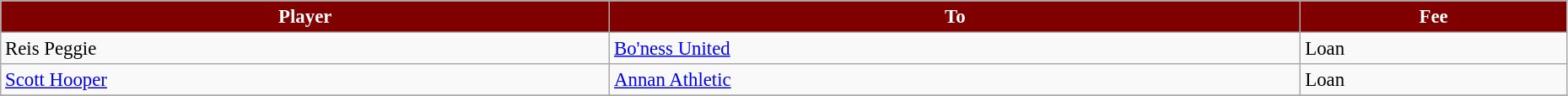<table class="wikitable" style="text-align:left; font-size:95%;width:98%;">
<tr>
<th style="background:maroon; color:white;">Player</th>
<th style="background:maroon; color:white;">To</th>
<th style="background:maroon; color:white;">Fee</th>
</tr>
<tr>
<td> Reis Peggie</td>
<td> <a href='#'>Bo'ness United</a></td>
<td>Loan</td>
</tr>
<tr>
<td> <a href='#'>Scott Hooper</a></td>
<td> <a href='#'>Annan Athletic</a></td>
<td>Loan</td>
</tr>
<tr>
</tr>
</table>
